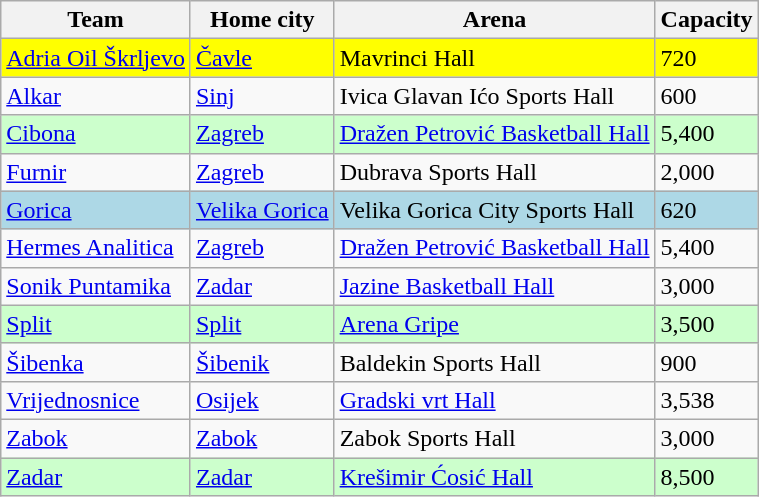<table class="wikitable">
<tr>
<th>Team</th>
<th>Home city</th>
<th>Arena</th>
<th>Capacity</th>
</tr>
<tr bgcolor="yellow">
<td><a href='#'>Adria Oil Škrljevo</a></td>
<td><a href='#'>Čavle</a></td>
<td>Mavrinci Hall</td>
<td>720</td>
</tr>
<tr>
<td><a href='#'>Alkar</a></td>
<td><a href='#'>Sinj</a></td>
<td>Ivica Glavan Ićo Sports Hall</td>
<td>600</td>
</tr>
<tr bgcolor="ccffcc">
<td><a href='#'>Cibona</a></td>
<td><a href='#'>Zagreb</a></td>
<td><a href='#'>Dražen Petrović Basketball Hall</a></td>
<td>5,400</td>
</tr>
<tr>
<td><a href='#'>Furnir</a></td>
<td><a href='#'>Zagreb</a></td>
<td>Dubrava Sports Hall</td>
<td>2,000</td>
</tr>
<tr bgcolor="lightblue">
<td><a href='#'>Gorica</a></td>
<td><a href='#'>Velika Gorica</a></td>
<td>Velika Gorica City Sports Hall</td>
<td>620</td>
</tr>
<tr>
<td><a href='#'>Hermes Analitica</a></td>
<td><a href='#'>Zagreb</a></td>
<td><a href='#'>Dražen Petrović Basketball Hall</a></td>
<td>5,400</td>
</tr>
<tr>
<td><a href='#'>Sonik Puntamika</a></td>
<td><a href='#'>Zadar</a></td>
<td><a href='#'>Jazine Basketball Hall</a></td>
<td>3,000</td>
</tr>
<tr bgcolor="ccffcc">
<td><a href='#'>Split</a></td>
<td><a href='#'>Split</a></td>
<td><a href='#'>Arena Gripe</a></td>
<td>3,500</td>
</tr>
<tr>
<td><a href='#'>Šibenka</a></td>
<td><a href='#'>Šibenik</a></td>
<td>Baldekin Sports Hall</td>
<td>900</td>
</tr>
<tr>
<td><a href='#'>Vrijednosnice</a></td>
<td><a href='#'>Osijek</a></td>
<td><a href='#'>Gradski vrt Hall</a></td>
<td>3,538</td>
</tr>
<tr>
<td><a href='#'>Zabok</a></td>
<td><a href='#'>Zabok</a></td>
<td>Zabok Sports Hall</td>
<td>3,000</td>
</tr>
<tr bgcolor="ccffcc">
<td><a href='#'>Zadar</a></td>
<td><a href='#'>Zadar</a></td>
<td><a href='#'>Krešimir Ćosić Hall</a></td>
<td>8,500</td>
</tr>
</table>
